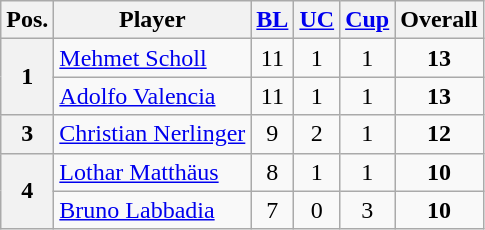<table class="wikitable">
<tr>
<th>Pos.</th>
<th>Player</th>
<th><a href='#'>BL</a></th>
<th><a href='#'>UC</a></th>
<th><a href='#'>Cup</a></th>
<th>Overall</th>
</tr>
<tr>
<th rowspan=2>1</th>
<td> <a href='#'>Mehmet Scholl</a></td>
<td align="center">11</td>
<td align="center">1</td>
<td align="center">1</td>
<td align="center"><strong>13</strong></td>
</tr>
<tr>
<td> <a href='#'>Adolfo Valencia</a></td>
<td align="center">11</td>
<td align="center">1</td>
<td align="center">1</td>
<td align="center"><strong>13</strong></td>
</tr>
<tr>
<th>3</th>
<td> <a href='#'>Christian Nerlinger</a></td>
<td align="center">9</td>
<td align="center">2</td>
<td align="center">1</td>
<td align="center"><strong>12</strong></td>
</tr>
<tr>
<th rowspan=2>4</th>
<td> <a href='#'>Lothar Matthäus</a></td>
<td align="center">8</td>
<td align="center">1</td>
<td align="center">1</td>
<td align="center"><strong>10</strong></td>
</tr>
<tr>
<td> <a href='#'>Bruno Labbadia</a></td>
<td align="center">7</td>
<td align="center">0</td>
<td align="center">3</td>
<td align="center"><strong>10</strong></td>
</tr>
</table>
